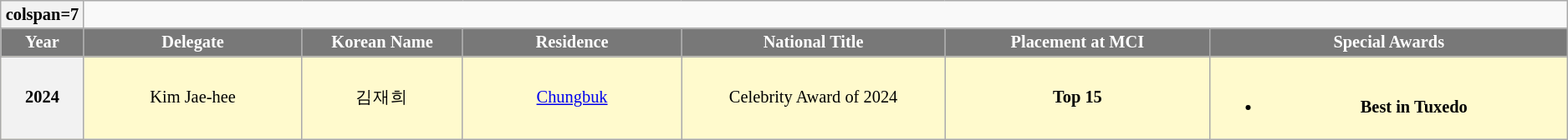<table class="wikitable sortable" style="font-size: 85%; text-align:center">
<tr>
<th>colspan=7 </th>
</tr>
<tr>
<th width="60" style="background-color:#787878;color:#FFFFFF;">Year</th>
<th width="180" style="background-color:#787878;color:#FFFFFF;">Delegate</th>
<th width="130" style="background-color:#787878;color:#FFFFFF;">Korean Name</th>
<th width="180" style="background-color:#787878;color:#FFFFFF;">Residence</th>
<th width="220" style="background-color:#787878;color:#FFFFFF;">National Title</th>
<th width="220" style="background-color:#787878;color:#FFFFFF;">Placement at MCI</th>
<th width="300" style="background-color:#787878;color:#FFFFFF;">Special Awards</th>
</tr>
<tr style="background-color:#FFFACD; ">
<th>2024</th>
<td>Kim Jae-hee</td>
<td>김재희</td>
<td><a href='#'>Chungbuk</a></td>
<td>Celebrity Award of 2024</td>
<td><strong>Top 15</strong></td>
<td><br><ul><li><strong>Best in Tuxedo</strong></li></ul></td>
</tr>
</table>
